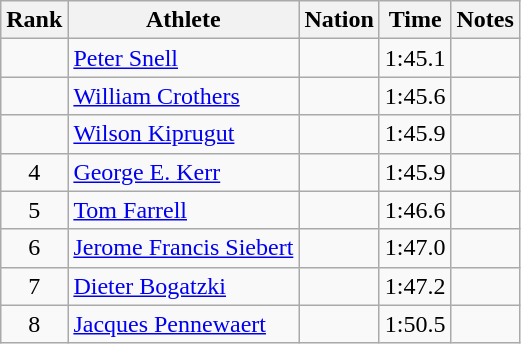<table class="wikitable sortable" style="text-align:center">
<tr>
<th>Rank</th>
<th>Athlete</th>
<th>Nation</th>
<th>Time</th>
<th>Notes</th>
</tr>
<tr>
<td></td>
<td align=left><a href='#'>Peter Snell</a></td>
<td align=left></td>
<td>1:45.1</td>
<td></td>
</tr>
<tr>
<td></td>
<td align=left><a href='#'>William Crothers</a></td>
<td align=left></td>
<td>1:45.6</td>
<td></td>
</tr>
<tr>
<td></td>
<td align=left><a href='#'>Wilson Kiprugut</a></td>
<td align=left></td>
<td>1:45.9</td>
<td></td>
</tr>
<tr>
<td>4</td>
<td align=left><a href='#'>George E. Kerr</a></td>
<td align=left></td>
<td>1:45.9</td>
<td></td>
</tr>
<tr>
<td>5</td>
<td align=left><a href='#'>Tom Farrell</a></td>
<td align=left></td>
<td>1:46.6</td>
<td></td>
</tr>
<tr>
<td>6</td>
<td align=left><a href='#'>Jerome Francis Siebert</a></td>
<td align=left></td>
<td>1:47.0</td>
<td></td>
</tr>
<tr>
<td>7</td>
<td align=left><a href='#'>Dieter Bogatzki</a></td>
<td align=left></td>
<td>1:47.2</td>
<td></td>
</tr>
<tr>
<td>8</td>
<td align=left><a href='#'>Jacques Pennewaert</a></td>
<td align=left></td>
<td>1:50.5</td>
<td></td>
</tr>
</table>
